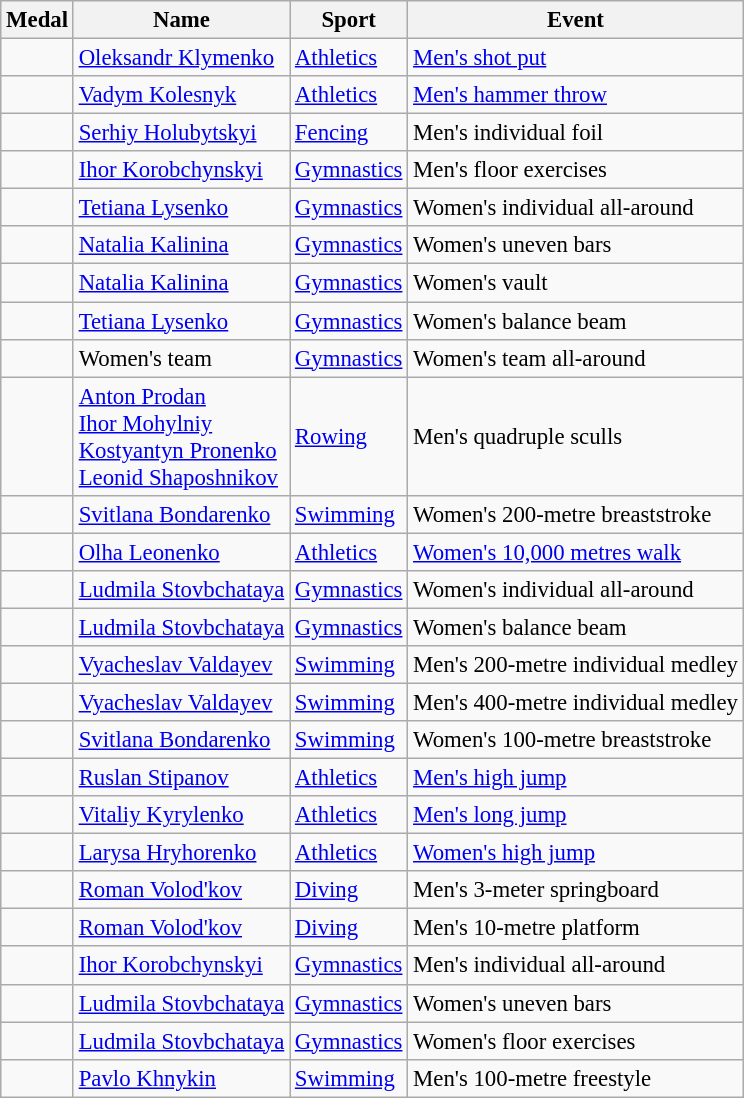<table class="wikitable sortable" style="font-size: 95%;">
<tr>
<th>Medal</th>
<th>Name</th>
<th>Sport</th>
<th>Event</th>
</tr>
<tr>
<td></td>
<td><a href='#'>Oleksandr Klymenko</a></td>
<td><a href='#'>Athletics</a></td>
<td><a href='#'>Men's shot put</a></td>
</tr>
<tr>
<td></td>
<td><a href='#'>Vadym Kolesnyk</a></td>
<td><a href='#'>Athletics</a></td>
<td><a href='#'>Men's hammer throw</a></td>
</tr>
<tr>
<td></td>
<td><a href='#'>Serhiy Holubytskyi</a></td>
<td><a href='#'>Fencing</a></td>
<td>Men's individual foil</td>
</tr>
<tr>
<td></td>
<td><a href='#'>Ihor Korobchynskyi</a></td>
<td><a href='#'>Gymnastics</a></td>
<td>Men's floor exercises</td>
</tr>
<tr>
<td></td>
<td><a href='#'>Tetiana Lysenko</a></td>
<td><a href='#'>Gymnastics</a></td>
<td>Women's individual all-around</td>
</tr>
<tr>
<td></td>
<td><a href='#'>Natalia Kalinina</a></td>
<td><a href='#'>Gymnastics</a></td>
<td>Women's uneven bars</td>
</tr>
<tr>
<td></td>
<td><a href='#'>Natalia Kalinina</a></td>
<td><a href='#'>Gymnastics</a></td>
<td>Women's vault</td>
</tr>
<tr>
<td></td>
<td><a href='#'>Tetiana Lysenko</a></td>
<td><a href='#'>Gymnastics</a></td>
<td>Women's balance beam</td>
</tr>
<tr>
<td></td>
<td>Women's team</td>
<td><a href='#'>Gymnastics</a></td>
<td>Women's team all-around</td>
</tr>
<tr>
<td></td>
<td><a href='#'>Anton Prodan</a><br><a href='#'>Ihor Mohylniy</a><br><a href='#'>Kostyantyn Pronenko</a><br><a href='#'>Leonid Shaposhnikov</a></td>
<td><a href='#'>Rowing</a></td>
<td>Men's quadruple sculls</td>
</tr>
<tr>
<td></td>
<td><a href='#'>Svitlana Bondarenko</a></td>
<td><a href='#'>Swimming</a></td>
<td>Women's 200-metre breaststroke</td>
</tr>
<tr>
<td></td>
<td><a href='#'>Olha Leonenko</a></td>
<td><a href='#'>Athletics</a></td>
<td><a href='#'>Women's 10,000 metres walk</a></td>
</tr>
<tr>
<td></td>
<td><a href='#'>Ludmila Stovbchataya</a></td>
<td><a href='#'>Gymnastics</a></td>
<td>Women's individual all-around</td>
</tr>
<tr>
<td></td>
<td><a href='#'>Ludmila Stovbchataya</a></td>
<td><a href='#'>Gymnastics</a></td>
<td>Women's balance beam</td>
</tr>
<tr>
<td></td>
<td><a href='#'>Vyacheslav Valdayev</a></td>
<td><a href='#'>Swimming</a></td>
<td>Men's 200-metre individual medley</td>
</tr>
<tr>
<td></td>
<td><a href='#'>Vyacheslav Valdayev</a></td>
<td><a href='#'>Swimming</a></td>
<td>Men's 400-metre individual medley</td>
</tr>
<tr>
<td></td>
<td><a href='#'>Svitlana Bondarenko</a></td>
<td><a href='#'>Swimming</a></td>
<td>Women's 100-metre breaststroke</td>
</tr>
<tr>
<td></td>
<td><a href='#'>Ruslan Stipanov</a></td>
<td><a href='#'>Athletics</a></td>
<td><a href='#'>Men's high jump</a></td>
</tr>
<tr>
<td></td>
<td><a href='#'>Vitaliy Kyrylenko</a></td>
<td><a href='#'>Athletics</a></td>
<td><a href='#'>Men's long jump</a></td>
</tr>
<tr>
<td></td>
<td><a href='#'>Larysa Hryhorenko</a></td>
<td><a href='#'>Athletics</a></td>
<td><a href='#'>Women's high jump</a></td>
</tr>
<tr>
<td></td>
<td><a href='#'>Roman Volod'kov</a></td>
<td><a href='#'>Diving</a></td>
<td>Men's 3-meter springboard</td>
</tr>
<tr>
<td></td>
<td><a href='#'>Roman Volod'kov</a></td>
<td><a href='#'>Diving</a></td>
<td>Men's 10-metre platform</td>
</tr>
<tr>
<td></td>
<td><a href='#'>Ihor Korobchynskyi</a></td>
<td><a href='#'>Gymnastics</a></td>
<td>Men's individual all-around</td>
</tr>
<tr>
<td></td>
<td><a href='#'>Ludmila Stovbchataya</a></td>
<td><a href='#'>Gymnastics</a></td>
<td>Women's uneven bars</td>
</tr>
<tr>
<td></td>
<td><a href='#'>Ludmila Stovbchataya</a></td>
<td><a href='#'>Gymnastics</a></td>
<td>Women's floor exercises</td>
</tr>
<tr>
<td></td>
<td><a href='#'>Pavlo Khnykin</a></td>
<td><a href='#'>Swimming</a></td>
<td>Men's 100-metre freestyle</td>
</tr>
</table>
